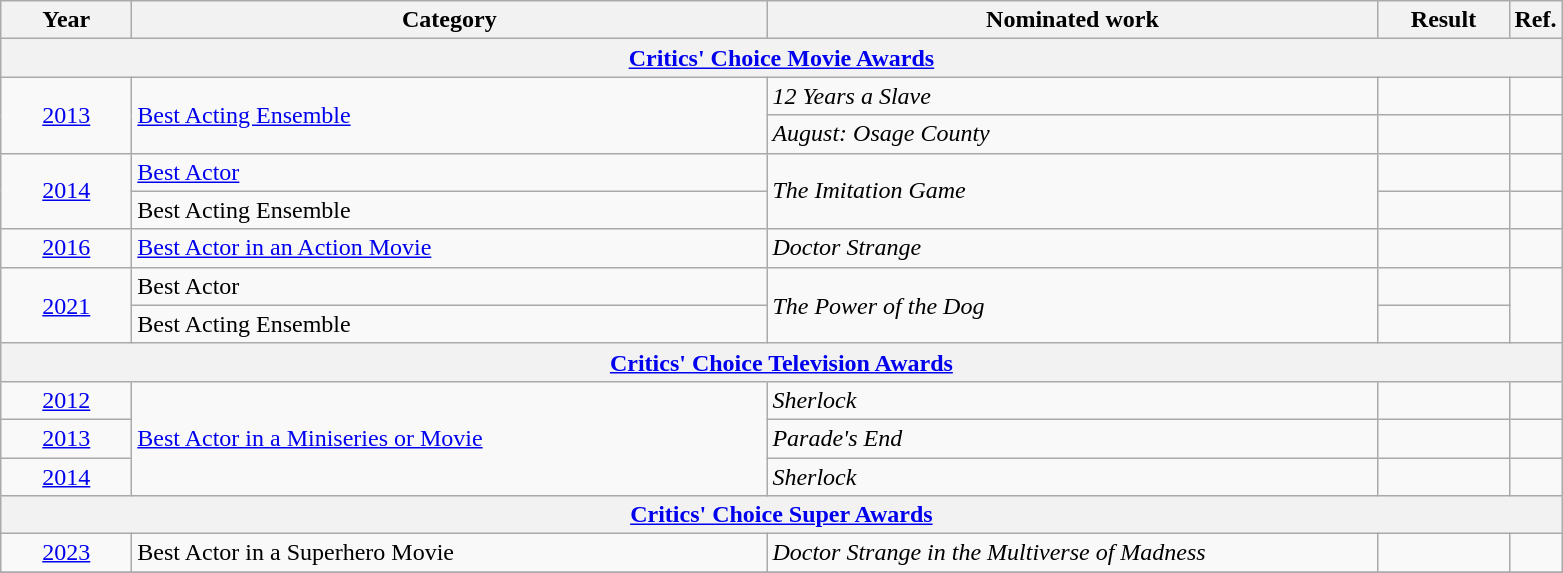<table class=wikitable>
<tr>
<th scope="col" style="width:5em;">Year</th>
<th scope="col" style="width:26em;">Category</th>
<th scope="col" style="width:25em;">Nominated work</th>
<th scope="col" style="width:5em;">Result</th>
<th>Ref.</th>
</tr>
<tr>
<th colspan=5><a href='#'>Critics' Choice Movie Awards</a></th>
</tr>
<tr>
<td style="text-align:center;", rowspan=2><a href='#'>2013</a></td>
<td rowspan=2><a href='#'>Best Acting Ensemble</a></td>
<td><em>12 Years a Slave</em></td>
<td></td>
<td align="center"></td>
</tr>
<tr>
<td><em>August: Osage County</em></td>
<td></td>
<td align="center"></td>
</tr>
<tr>
<td style="text-align:center;", rowspan=2><a href='#'>2014</a></td>
<td><a href='#'>Best Actor</a></td>
<td rowspan=2><em>The Imitation Game</em></td>
<td></td>
<td align="center"></td>
</tr>
<tr>
<td>Best Acting Ensemble</td>
<td></td>
<td align="center"></td>
</tr>
<tr>
<td style="text-align:center;"><a href='#'>2016</a></td>
<td><a href='#'>Best Actor in an Action Movie</a></td>
<td><em>Doctor Strange</em></td>
<td></td>
<td align="center"></td>
</tr>
<tr>
<td style="text-align:center;", rowspan=2><a href='#'>2021</a></td>
<td>Best Actor</td>
<td rowspan=2><em>The Power of the Dog</em></td>
<td></td>
<td align="center", rowspan=2></td>
</tr>
<tr>
<td>Best Acting Ensemble</td>
<td></td>
</tr>
<tr>
<th colspan=5><a href='#'>Critics' Choice Television Awards</a></th>
</tr>
<tr>
<td style="text-align:center;"><a href='#'>2012</a></td>
<td rowspan=3><a href='#'>Best Actor in a Miniseries or Movie</a></td>
<td><em>Sherlock</em></td>
<td></td>
<td align="center"></td>
</tr>
<tr>
<td style="text-align:center;"><a href='#'>2013</a></td>
<td><em>Parade's End</em></td>
<td></td>
<td align="center"></td>
</tr>
<tr>
<td style="text-align:center;"><a href='#'>2014</a></td>
<td><em>Sherlock</em></td>
<td></td>
<td align="center"></td>
</tr>
<tr>
<th colspan=5><a href='#'>Critics' Choice Super Awards</a></th>
</tr>
<tr>
<td style="text-align:center;"><a href='#'>2023</a></td>
<td>Best Actor in a Superhero Movie</td>
<td><em>Doctor Strange in the Multiverse of Madness</em></td>
<td></td>
<td align="center"></td>
</tr>
<tr>
</tr>
</table>
